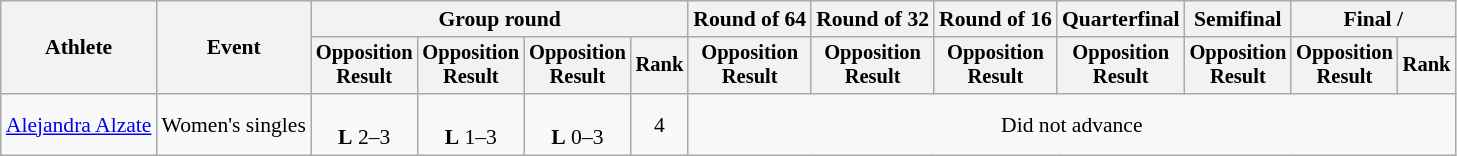<table class="wikitable" style="font-size:90%;">
<tr>
<th rowspan=2>Athlete</th>
<th rowspan=2>Event</th>
<th colspan=4>Group round</th>
<th>Round of 64</th>
<th>Round of 32</th>
<th>Round of 16</th>
<th>Quarterfinal</th>
<th>Semifinal</th>
<th colspan=2>Final / </th>
</tr>
<tr style="font-size:95%">
<th>Opposition<br>Result</th>
<th>Opposition<br>Result</th>
<th>Opposition<br>Result</th>
<th>Rank</th>
<th>Opposition<br>Result</th>
<th>Opposition<br>Result</th>
<th>Opposition<br>Result</th>
<th>Opposition<br>Result</th>
<th>Opposition<br>Result</th>
<th>Opposition<br>Result</th>
<th>Rank</th>
</tr>
<tr align=center>
<td align=left><a href='#'>Alejandra Alzate</a></td>
<td align=left>Women's singles</td>
<td><br> <strong>L</strong> 2–3</td>
<td><br> <strong>L</strong> 1–3</td>
<td><br> <strong>L</strong> 0–3</td>
<td>4</td>
<td colspan=7>Did not advance</td>
</tr>
</table>
